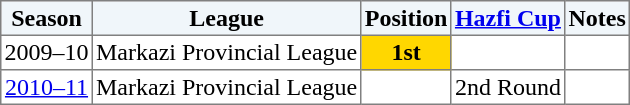<table border="1" cellpadding="2" style="border-collapse:collapse; text-align:center; font-size:normal;">
<tr style="background:#f0f6fa;">
<th>Season</th>
<th>League</th>
<th>Position</th>
<th><a href='#'>Hazfi Cup</a></th>
<th>Notes</th>
</tr>
<tr>
<td>2009–10</td>
<td>Markazi Provincial League</td>
<td bgcolor=gold><strong>1st</strong></td>
<td></td>
<td></td>
</tr>
<tr>
<td><a href='#'>2010–11</a></td>
<td>Markazi Provincial League</td>
<td></td>
<td>2nd Round</td>
<td></td>
</tr>
</table>
